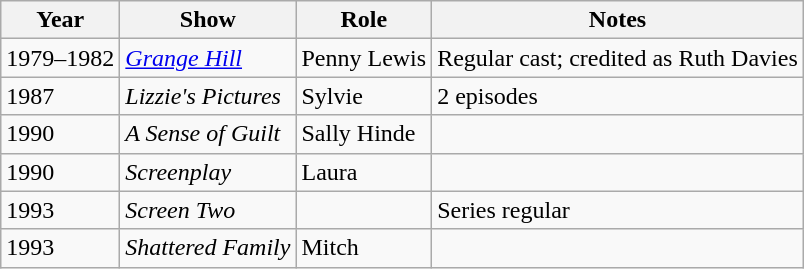<table class=wikitable>
<tr>
<th>Year</th>
<th>Show</th>
<th>Role</th>
<th>Notes</th>
</tr>
<tr>
<td>1979–1982</td>
<td><em><a href='#'>Grange Hill</a></em></td>
<td>Penny Lewis</td>
<td>Regular cast; credited as Ruth Davies</td>
</tr>
<tr>
<td>1987</td>
<td><em>Lizzie's Pictures</em></td>
<td>Sylvie</td>
<td>2 episodes</td>
</tr>
<tr>
<td>1990</td>
<td><em>A Sense of Guilt</em></td>
<td>Sally Hinde</td>
<td></td>
</tr>
<tr>
<td>1990</td>
<td><em>Screenplay</em></td>
<td>Laura</td>
<td></td>
</tr>
<tr>
<td>1993</td>
<td><em>Screen Two</em></td>
<td></td>
<td>Series regular</td>
</tr>
<tr>
<td>1993</td>
<td><em>Shattered Family</em></td>
<td>Mitch</td>
<td></td>
</tr>
</table>
